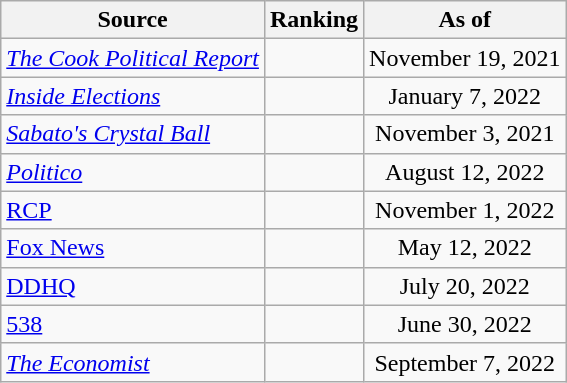<table class="wikitable" style="text-align:center">
<tr>
<th>Source</th>
<th>Ranking</th>
<th>As of</th>
</tr>
<tr>
<td align=left><em><a href='#'>The Cook Political Report</a></em></td>
<td></td>
<td>November 19, 2021</td>
</tr>
<tr>
<td align=left><em><a href='#'>Inside Elections</a></em></td>
<td></td>
<td>January 7, 2022</td>
</tr>
<tr>
<td align=left><em><a href='#'>Sabato's Crystal Ball</a></em></td>
<td></td>
<td>November 3, 2021</td>
</tr>
<tr>
<td align="left"><em><a href='#'>Politico</a></em></td>
<td></td>
<td>August 12, 2022</td>
</tr>
<tr>
<td align="left"><a href='#'>RCP</a></td>
<td></td>
<td>November 1, 2022</td>
</tr>
<tr>
<td align=left><a href='#'>Fox News</a></td>
<td></td>
<td>May 12, 2022</td>
</tr>
<tr>
<td align="left"><a href='#'>DDHQ</a></td>
<td></td>
<td>July 20, 2022</td>
</tr>
<tr>
<td align="left"><a href='#'>538</a></td>
<td></td>
<td>June 30, 2022</td>
</tr>
<tr>
<td align="left"><em><a href='#'>The Economist</a></em></td>
<td></td>
<td>September 7, 2022</td>
</tr>
</table>
